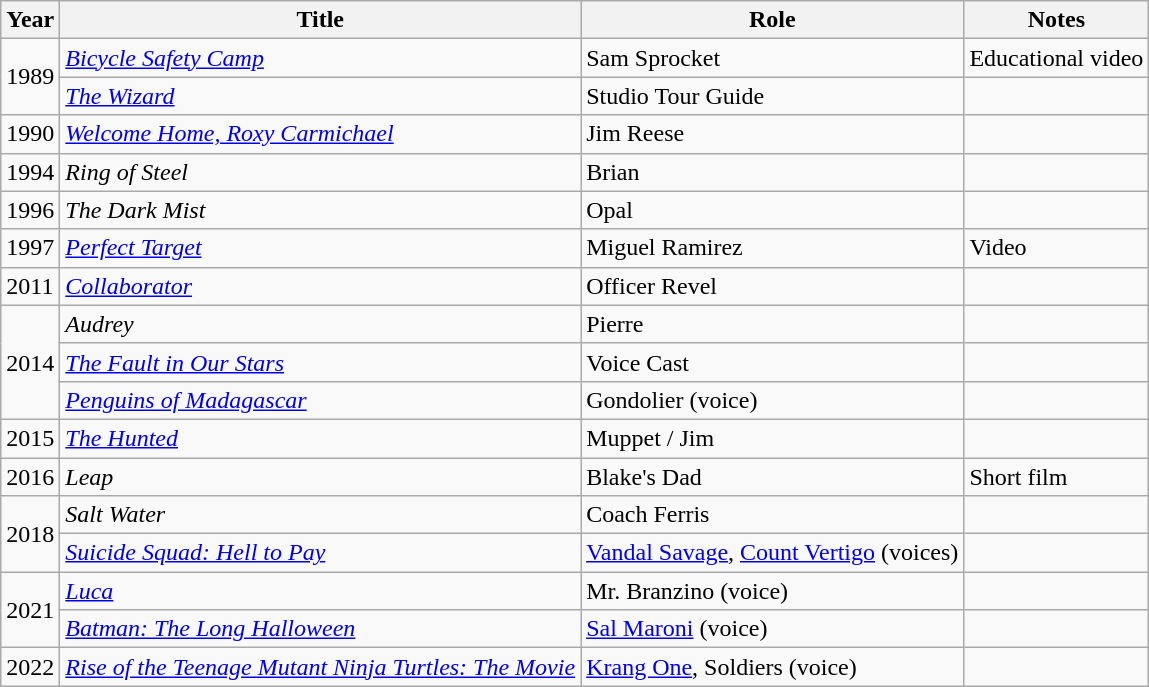<table class="wikitable sortable">
<tr>
<th>Year</th>
<th>Title</th>
<th>Role</th>
<th class="unsortable">Notes</th>
</tr>
<tr>
<td rowspan="2">1989</td>
<td><em><a href='#'>Bicycle Safety Camp</a></em></td>
<td>Sam Sprocket</td>
<td>Educational video</td>
</tr>
<tr>
<td><em><a href='#'>The Wizard</a></em></td>
<td>Studio Tour Guide</td>
<td></td>
</tr>
<tr>
<td>1990</td>
<td><em><a href='#'>Welcome Home, Roxy Carmichael</a></em></td>
<td>Jim Reese</td>
<td></td>
</tr>
<tr>
<td>1994</td>
<td><em>Ring of Steel</em></td>
<td>Brian</td>
<td></td>
</tr>
<tr>
<td>1996</td>
<td><em>The Dark Mist</em></td>
<td>Opal</td>
<td></td>
</tr>
<tr>
<td>1997</td>
<td><em><a href='#'>Perfect Target</a></em></td>
<td>Miguel Ramirez</td>
<td>Video</td>
</tr>
<tr>
<td>2011</td>
<td><em><a href='#'>Collaborator</a></em></td>
<td>Officer Revel</td>
<td></td>
</tr>
<tr>
<td rowspan="3">2014</td>
<td><em>Audrey</em></td>
<td>Pierre</td>
<td></td>
</tr>
<tr>
<td><em><a href='#'>The Fault in Our Stars</a></em></td>
<td>Voice Cast</td>
<td></td>
</tr>
<tr>
<td><em><a href='#'>Penguins of Madagascar</a></em></td>
<td>Gondolier (voice)</td>
<td></td>
</tr>
<tr>
<td>2015</td>
<td><em><a href='#'>The Hunted</a></em></td>
<td>Muppet / Jim</td>
<td></td>
</tr>
<tr>
<td>2016</td>
<td><em>Leap</em></td>
<td>Blake's Dad</td>
<td>Short film</td>
</tr>
<tr>
<td rowspan="2">2018</td>
<td><em>Salt Water</em></td>
<td>Coach Ferris</td>
<td></td>
</tr>
<tr>
<td><em><a href='#'>Suicide Squad: Hell to Pay</a></em></td>
<td><a href='#'>Vandal Savage</a>, <a href='#'>Count Vertigo</a> (voices)</td>
<td></td>
</tr>
<tr>
<td rowspan="2">2021</td>
<td><em><a href='#'>Luca</a></em></td>
<td>Mr. Branzino (voice)</td>
<td></td>
</tr>
<tr>
<td><em><a href='#'>Batman: The Long Halloween</a></em></td>
<td><a href='#'>Sal Maroni</a> (voice)</td>
<td></td>
</tr>
<tr>
<td>2022</td>
<td><em><a href='#'>Rise of the Teenage Mutant Ninja Turtles: The Movie</a></em></td>
<td><a href='#'>Krang One</a>, Soldiers (voice)</td>
<td></td>
</tr>
</table>
